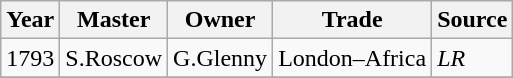<table class=" wikitable">
<tr>
<th>Year</th>
<th>Master</th>
<th>Owner</th>
<th>Trade</th>
<th>Source</th>
</tr>
<tr>
<td>1793</td>
<td>S.Roscow</td>
<td>G.Glenny</td>
<td>London–Africa</td>
<td><em>LR</em></td>
</tr>
<tr>
</tr>
</table>
